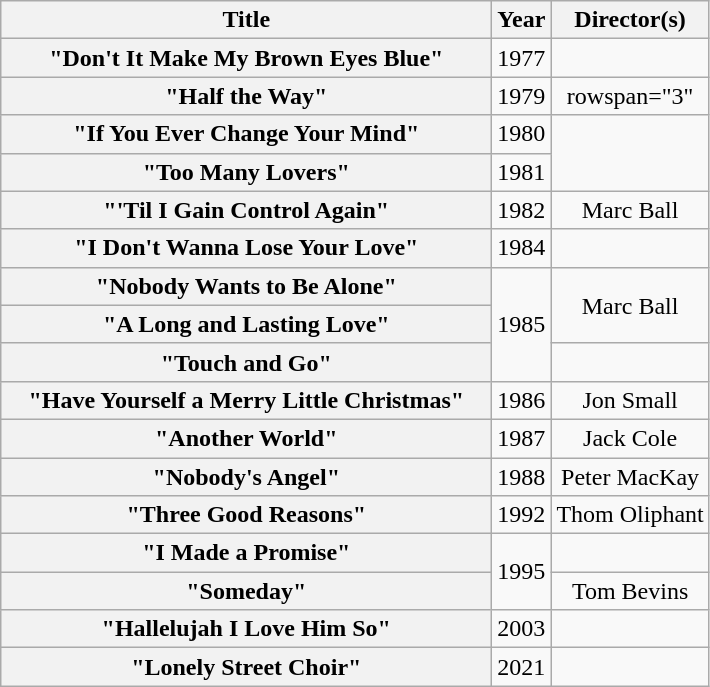<table class="wikitable plainrowheaders" style="text-align:center;">
<tr>
<th scope="col" style="width:20em;">Title</th>
<th scope="col">Year</th>
<th scope="col">Director(s)</th>
</tr>
<tr>
<th scope="row">"Don't It Make My Brown Eyes Blue"</th>
<td>1977</td>
<td></td>
</tr>
<tr>
<th scope="row">"Half the Way"</th>
<td>1979</td>
<td>rowspan="3" </td>
</tr>
<tr>
<th scope="row">"If You Ever Change Your Mind"</th>
<td>1980</td>
</tr>
<tr>
<th scope="row">"Too Many Lovers"</th>
<td>1981</td>
</tr>
<tr>
<th scope="row">"'Til I Gain Control Again"</th>
<td>1982</td>
<td>Marc Ball</td>
</tr>
<tr>
<th scope="row">"I Don't Wanna Lose Your Love"</th>
<td>1984</td>
<td></td>
</tr>
<tr>
<th scope="row">"Nobody Wants to Be Alone"</th>
<td rowspan="3">1985</td>
<td rowspan="2">Marc Ball</td>
</tr>
<tr>
<th scope="row">"A Long and Lasting Love"</th>
</tr>
<tr>
<th scope="row">"Touch and Go"</th>
<td></td>
</tr>
<tr>
<th scope="row">"Have Yourself a Merry Little Christmas"</th>
<td>1986</td>
<td>Jon Small</td>
</tr>
<tr>
<th scope="row">"Another World"<br></th>
<td>1987</td>
<td>Jack Cole</td>
</tr>
<tr>
<th scope="row">"Nobody's Angel"</th>
<td>1988</td>
<td>Peter MacKay</td>
</tr>
<tr>
<th scope="row">"Three Good Reasons"</th>
<td>1992</td>
<td>Thom Oliphant</td>
</tr>
<tr>
<th scope="row">"I Made a Promise"<br></th>
<td rowspan="2">1995</td>
<td></td>
</tr>
<tr>
<th scope="row">"Someday"</th>
<td>Tom Bevins</td>
</tr>
<tr>
<th scope="row">"Hallelujah I Love Him So"</th>
<td>2003</td>
<td></td>
</tr>
<tr>
<th scope="row">"Lonely Street Choir"<br></th>
<td>2021</td>
<td></td>
</tr>
</table>
